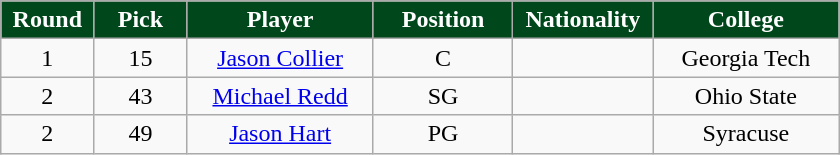<table class="wikitable sortable sortable">
<tr>
<th style="background:#00471B; color:#FFFFFF" width="10%">Round</th>
<th style="background:#00471B; color:#FFFFFF" width="10%">Pick</th>
<th style="background:#00471B; color:#FFFFFF" width="20%">Player</th>
<th style="background:#00471B; color:#FFFFFF" width="15%">Position</th>
<th style="background:#00471B; color:#FFFFFF" width="15%">Nationality</th>
<th style="background:#00471B; color:#FFFFFF" width="20%">College</th>
</tr>
<tr style="text-align: center">
<td>1</td>
<td>15</td>
<td><a href='#'>Jason Collier</a></td>
<td>C</td>
<td></td>
<td>Georgia Tech</td>
</tr>
<tr style="text-align: center">
<td>2</td>
<td>43</td>
<td><a href='#'>Michael Redd</a></td>
<td>SG</td>
<td></td>
<td>Ohio State</td>
</tr>
<tr style="text-align: center">
<td>2</td>
<td>49</td>
<td><a href='#'>Jason Hart</a></td>
<td>PG</td>
<td></td>
<td>Syracuse</td>
</tr>
</table>
